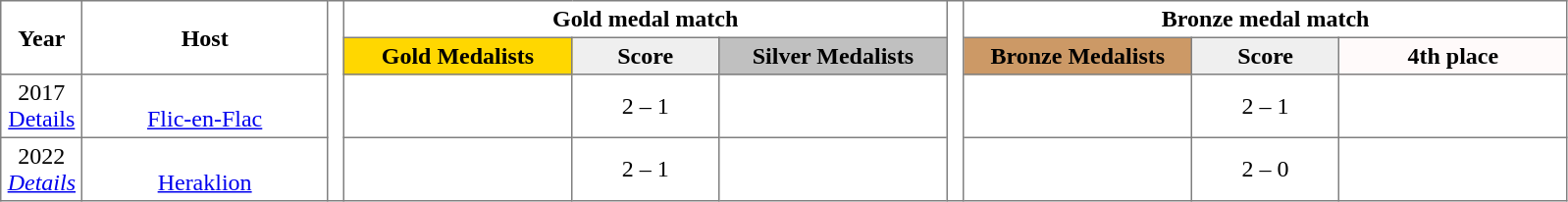<table border=1 style="border-collapse:collapse; font-size:100%; text-align:center;" cellpadding=3 cellspacing=0>
<tr>
<th rowspan=2 width=5%>Year</th>
<th rowspan=2 width=15%>Host</th>
<th width=1% rowspan=4 bgcolor=ffffff></th>
<th colspan=3>Gold medal match</th>
<th width=1% rowspan=4 bgcolor=ffffff></th>
<th colspan=3>Bronze medal match</th>
</tr>
<tr bgcolor=#efefef>
<th width=14% bgcolor=#ffd700>Gold Medalists</th>
<th width=9%>Score</th>
<th width=14% bgcolor=#c0c0c0>Silver Medalists</th>
<th width=14% bgcolor=#cc9966>Bronze Medalists</th>
<th width=9%>Score</th>
<th width=14% bgcolor=#fffafa>4th place</th>
</tr>
<tr #C1D8FF>
<td>2017<br><a href='#'>Details</a></td>
<td><br><a href='#'>Flic-en-Flac</a></td>
<td><strong></strong></td>
<td>2 – 1</td>
<td></td>
<td></td>
<td>2 – 1</td>
<td></td>
</tr>
<tr>
<td>2022<br><em><a href='#'>Details</a></em></td>
<td><br><a href='#'>Heraklion</a></td>
<td><strong></strong></td>
<td>2 – 1</td>
<td></td>
<td></td>
<td>2 – 0</td>
<td></td>
</tr>
</table>
